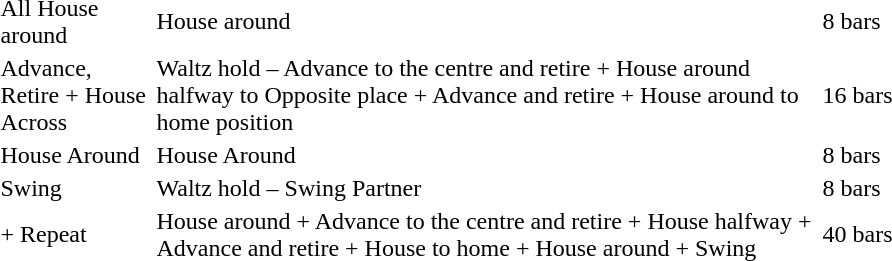<table>
<tr>
<td style="width:100px">All House around</td>
<td style="width:440px">House around</td>
<td style="width:60px">8 bars</td>
</tr>
<tr>
<td>Advance, Retire + House Across</td>
<td>Waltz hold – Advance to the centre and retire + House around halfway to Opposite place + Advance and retire + House around to home position</td>
<td>16 bars</td>
</tr>
<tr>
<td>House Around</td>
<td>House Around</td>
<td>8 bars</td>
</tr>
<tr>
<td>Swing</td>
<td>Waltz hold – Swing Partner</td>
<td>8 bars</td>
</tr>
<tr>
<td>+ Repeat</td>
<td>House around + Advance to the centre and retire + House halfway + Advance and retire + House to home + House around + Swing</td>
<td>40 bars</td>
</tr>
</table>
